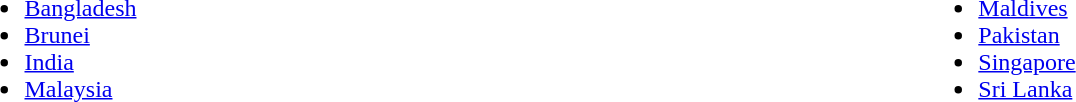<table>
<tr>
<td style="vertical-align:top; width:5%;"><br><ul><li> <a href='#'>Bangladesh</a></li><li> <a href='#'>Brunei</a></li><li> <a href='#'>India</a></li><li> <a href='#'>Malaysia</a></li></ul></td>
<td style="vertical-align:top; width:5%;"><br><ul><li> <a href='#'>Maldives</a></li><li> <a href='#'>Pakistan</a></li><li> <a href='#'>Singapore</a></li><li> <a href='#'>Sri Lanka</a></li></ul></td>
</tr>
</table>
